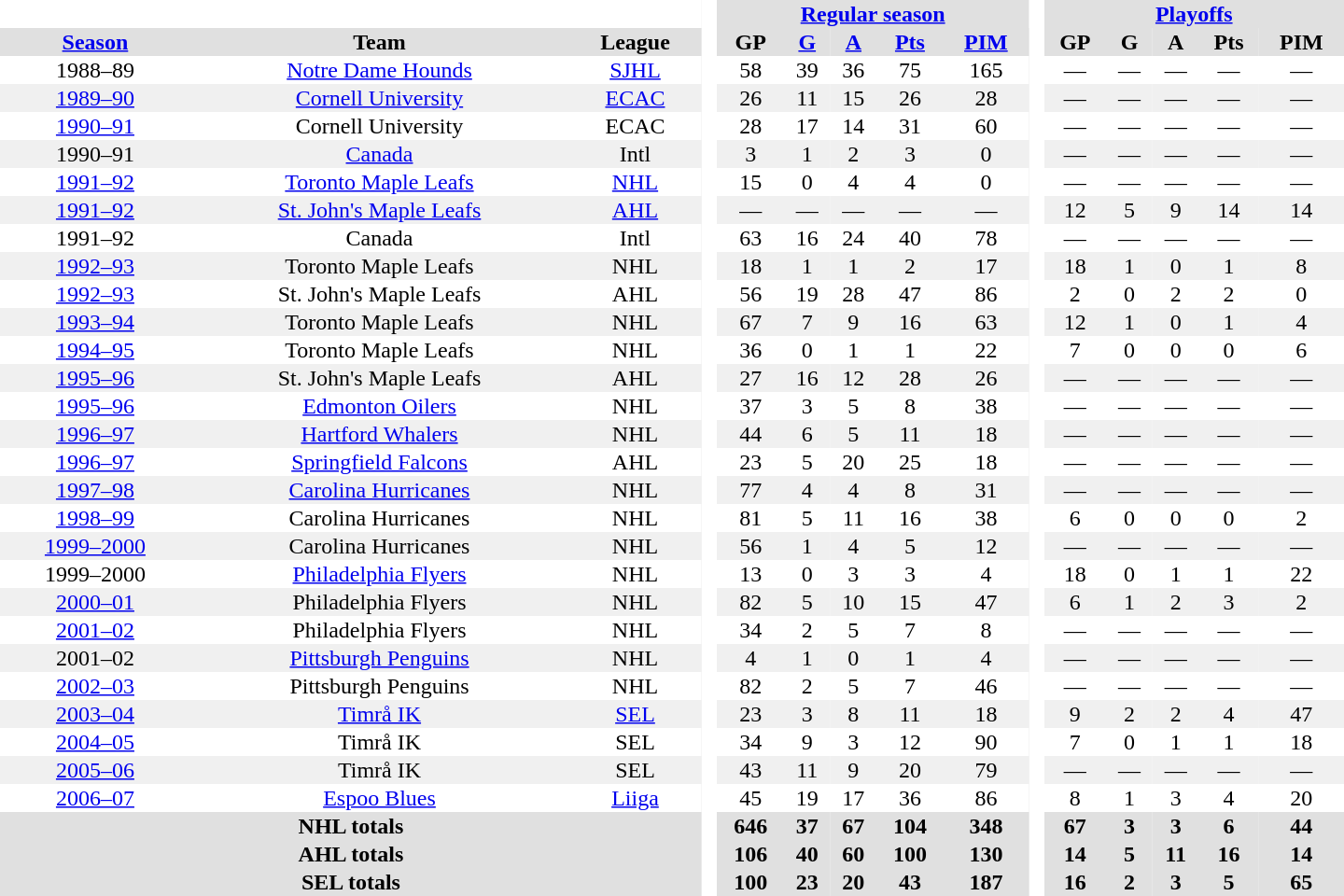<table border="0" cellpadding="1" cellspacing="0" style="text-align:center; width:60em">
<tr bgcolor="#e0e0e0">
<th colspan="3" bgcolor="#ffffff"> </th>
<th rowspan="99" bgcolor="#ffffff"> </th>
<th colspan="5"><a href='#'>Regular season</a></th>
<th rowspan="99" bgcolor="#ffffff"> </th>
<th colspan="5"><a href='#'>Playoffs</a></th>
</tr>
<tr bgcolor="#e0e0e0">
<th><a href='#'>Season</a></th>
<th>Team</th>
<th>League</th>
<th>GP</th>
<th><a href='#'>G</a></th>
<th><a href='#'>A</a></th>
<th><a href='#'>Pts</a></th>
<th><a href='#'>PIM</a></th>
<th>GP</th>
<th>G</th>
<th>A</th>
<th>Pts</th>
<th>PIM</th>
</tr>
<tr>
<td>1988–89</td>
<td><a href='#'>Notre Dame Hounds</a></td>
<td><a href='#'>SJHL</a></td>
<td>58</td>
<td>39</td>
<td>36</td>
<td>75</td>
<td>165</td>
<td>—</td>
<td>—</td>
<td>—</td>
<td>—</td>
<td>—</td>
</tr>
<tr bgcolor="#f0f0f0">
<td><a href='#'>1989–90</a></td>
<td><a href='#'>Cornell University</a></td>
<td><a href='#'>ECAC</a></td>
<td>26</td>
<td>11</td>
<td>15</td>
<td>26</td>
<td>28</td>
<td>—</td>
<td>—</td>
<td>—</td>
<td>—</td>
<td>—</td>
</tr>
<tr>
<td><a href='#'>1990–91</a></td>
<td>Cornell University</td>
<td>ECAC</td>
<td>28</td>
<td>17</td>
<td>14</td>
<td>31</td>
<td>60</td>
<td>—</td>
<td>—</td>
<td>—</td>
<td>—</td>
<td>—</td>
</tr>
<tr bgcolor="#f0f0f0">
<td>1990–91</td>
<td><a href='#'>Canada</a></td>
<td>Intl</td>
<td>3</td>
<td>1</td>
<td>2</td>
<td>3</td>
<td>0</td>
<td>—</td>
<td>—</td>
<td>—</td>
<td>—</td>
<td>—</td>
</tr>
<tr>
<td><a href='#'>1991–92</a></td>
<td><a href='#'>Toronto Maple Leafs</a></td>
<td><a href='#'>NHL</a></td>
<td>15</td>
<td>0</td>
<td>4</td>
<td>4</td>
<td>0</td>
<td>—</td>
<td>—</td>
<td>—</td>
<td>—</td>
<td>—</td>
</tr>
<tr bgcolor="#f0f0f0">
<td><a href='#'>1991–92</a></td>
<td><a href='#'>St. John's Maple Leafs</a></td>
<td><a href='#'>AHL</a></td>
<td>—</td>
<td>—</td>
<td>—</td>
<td>—</td>
<td>—</td>
<td>12</td>
<td>5</td>
<td>9</td>
<td>14</td>
<td>14</td>
</tr>
<tr>
<td>1991–92</td>
<td>Canada</td>
<td>Intl</td>
<td>63</td>
<td>16</td>
<td>24</td>
<td>40</td>
<td>78</td>
<td>—</td>
<td>—</td>
<td>—</td>
<td>—</td>
<td>—</td>
</tr>
<tr bgcolor="#f0f0f0">
<td><a href='#'>1992–93</a></td>
<td>Toronto Maple Leafs</td>
<td>NHL</td>
<td>18</td>
<td>1</td>
<td>1</td>
<td>2</td>
<td>17</td>
<td>18</td>
<td>1</td>
<td>0</td>
<td>1</td>
<td>8</td>
</tr>
<tr>
<td><a href='#'>1992–93</a></td>
<td>St. John's Maple Leafs</td>
<td>AHL</td>
<td>56</td>
<td>19</td>
<td>28</td>
<td>47</td>
<td>86</td>
<td>2</td>
<td>0</td>
<td>2</td>
<td>2</td>
<td>0</td>
</tr>
<tr bgcolor="#f0f0f0">
<td><a href='#'>1993–94</a></td>
<td>Toronto Maple Leafs</td>
<td>NHL</td>
<td>67</td>
<td>7</td>
<td>9</td>
<td>16</td>
<td>63</td>
<td>12</td>
<td>1</td>
<td>0</td>
<td>1</td>
<td>4</td>
</tr>
<tr>
<td><a href='#'>1994–95</a></td>
<td>Toronto Maple Leafs</td>
<td>NHL</td>
<td>36</td>
<td>0</td>
<td>1</td>
<td>1</td>
<td>22</td>
<td>7</td>
<td>0</td>
<td>0</td>
<td>0</td>
<td>6</td>
</tr>
<tr bgcolor="#f0f0f0">
<td><a href='#'>1995–96</a></td>
<td>St. John's Maple Leafs</td>
<td>AHL</td>
<td>27</td>
<td>16</td>
<td>12</td>
<td>28</td>
<td>26</td>
<td>—</td>
<td>—</td>
<td>—</td>
<td>—</td>
<td>—</td>
</tr>
<tr>
<td><a href='#'>1995–96</a></td>
<td><a href='#'>Edmonton Oilers</a></td>
<td>NHL</td>
<td>37</td>
<td>3</td>
<td>5</td>
<td>8</td>
<td>38</td>
<td>—</td>
<td>—</td>
<td>—</td>
<td>—</td>
<td>—</td>
</tr>
<tr bgcolor="#f0f0f0">
<td><a href='#'>1996–97</a></td>
<td><a href='#'>Hartford Whalers</a></td>
<td>NHL</td>
<td>44</td>
<td>6</td>
<td>5</td>
<td>11</td>
<td>18</td>
<td>—</td>
<td>—</td>
<td>—</td>
<td>—</td>
<td>—</td>
</tr>
<tr>
<td><a href='#'>1996–97</a></td>
<td><a href='#'>Springfield Falcons</a></td>
<td>AHL</td>
<td>23</td>
<td>5</td>
<td>20</td>
<td>25</td>
<td>18</td>
<td>—</td>
<td>—</td>
<td>—</td>
<td>—</td>
<td>—</td>
</tr>
<tr bgcolor="#f0f0f0">
<td><a href='#'>1997–98</a></td>
<td><a href='#'>Carolina Hurricanes</a></td>
<td>NHL</td>
<td>77</td>
<td>4</td>
<td>4</td>
<td>8</td>
<td>31</td>
<td>—</td>
<td>—</td>
<td>—</td>
<td>—</td>
<td>—</td>
</tr>
<tr>
<td><a href='#'>1998–99</a></td>
<td>Carolina Hurricanes</td>
<td>NHL</td>
<td>81</td>
<td>5</td>
<td>11</td>
<td>16</td>
<td>38</td>
<td>6</td>
<td>0</td>
<td>0</td>
<td>0</td>
<td>2</td>
</tr>
<tr bgcolor="#f0f0f0">
<td><a href='#'>1999–2000</a></td>
<td>Carolina Hurricanes</td>
<td>NHL</td>
<td>56</td>
<td>1</td>
<td>4</td>
<td>5</td>
<td>12</td>
<td>—</td>
<td>—</td>
<td>—</td>
<td>—</td>
<td>—</td>
</tr>
<tr>
<td>1999–2000</td>
<td><a href='#'>Philadelphia Flyers</a></td>
<td>NHL</td>
<td>13</td>
<td>0</td>
<td>3</td>
<td>3</td>
<td>4</td>
<td>18</td>
<td>0</td>
<td>1</td>
<td>1</td>
<td>22</td>
</tr>
<tr bgcolor="#f0f0f0">
<td><a href='#'>2000–01</a></td>
<td>Philadelphia Flyers</td>
<td>NHL</td>
<td>82</td>
<td>5</td>
<td>10</td>
<td>15</td>
<td>47</td>
<td>6</td>
<td>1</td>
<td>2</td>
<td>3</td>
<td>2</td>
</tr>
<tr>
<td><a href='#'>2001–02</a></td>
<td>Philadelphia Flyers</td>
<td>NHL</td>
<td>34</td>
<td>2</td>
<td>5</td>
<td>7</td>
<td>8</td>
<td>—</td>
<td>—</td>
<td>—</td>
<td>—</td>
<td>—</td>
</tr>
<tr bgcolor="#f0f0f0">
<td>2001–02</td>
<td><a href='#'>Pittsburgh Penguins</a></td>
<td>NHL</td>
<td>4</td>
<td>1</td>
<td>0</td>
<td>1</td>
<td>4</td>
<td>—</td>
<td>—</td>
<td>—</td>
<td>—</td>
<td>—</td>
</tr>
<tr>
<td><a href='#'>2002–03</a></td>
<td>Pittsburgh Penguins</td>
<td>NHL</td>
<td>82</td>
<td>2</td>
<td>5</td>
<td>7</td>
<td>46</td>
<td>—</td>
<td>—</td>
<td>—</td>
<td>—</td>
<td>—</td>
</tr>
<tr bgcolor="#f0f0f0">
<td><a href='#'>2003–04</a></td>
<td><a href='#'>Timrå IK</a></td>
<td><a href='#'>SEL</a></td>
<td>23</td>
<td>3</td>
<td>8</td>
<td>11</td>
<td>18</td>
<td>9</td>
<td>2</td>
<td>2</td>
<td>4</td>
<td>47</td>
</tr>
<tr>
<td><a href='#'>2004–05</a></td>
<td>Timrå IK</td>
<td>SEL</td>
<td>34</td>
<td>9</td>
<td>3</td>
<td>12</td>
<td>90</td>
<td>7</td>
<td>0</td>
<td>1</td>
<td>1</td>
<td>18</td>
</tr>
<tr bgcolor="#f0f0f0">
<td><a href='#'>2005–06</a></td>
<td>Timrå IK</td>
<td>SEL</td>
<td>43</td>
<td>11</td>
<td>9</td>
<td>20</td>
<td>79</td>
<td>—</td>
<td>—</td>
<td>—</td>
<td>—</td>
<td>—</td>
</tr>
<tr>
<td><a href='#'>2006–07</a></td>
<td><a href='#'>Espoo Blues</a></td>
<td><a href='#'>Liiga</a></td>
<td>45</td>
<td>19</td>
<td>17</td>
<td>36</td>
<td>86</td>
<td>8</td>
<td>1</td>
<td>3</td>
<td>4</td>
<td>20</td>
</tr>
<tr bgcolor="#e0e0e0">
<th colspan="3">NHL totals</th>
<th>646</th>
<th>37</th>
<th>67</th>
<th>104</th>
<th>348</th>
<th>67</th>
<th>3</th>
<th>3</th>
<th>6</th>
<th>44</th>
</tr>
<tr bgcolor="#e0e0e0">
<th colspan="3">AHL totals</th>
<th>106</th>
<th>40</th>
<th>60</th>
<th>100</th>
<th>130</th>
<th>14</th>
<th>5</th>
<th>11</th>
<th>16</th>
<th>14</th>
</tr>
<tr bgcolor="#e0e0e0">
<th colspan="3">SEL totals</th>
<th>100</th>
<th>23</th>
<th>20</th>
<th>43</th>
<th>187</th>
<th>16</th>
<th>2</th>
<th>3</th>
<th>5</th>
<th>65</th>
</tr>
</table>
